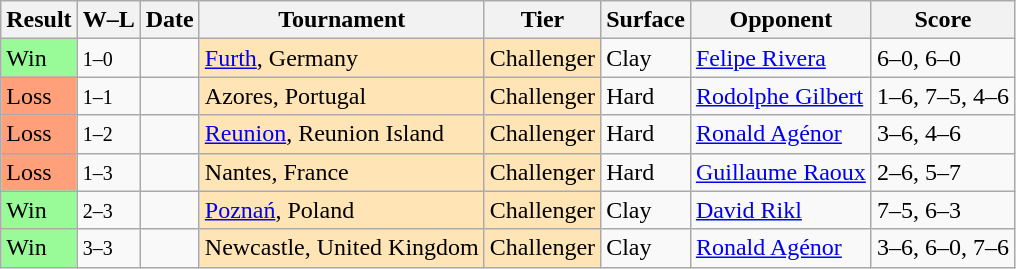<table class="sortable wikitable">
<tr>
<th>Result</th>
<th class="unsortable">W–L</th>
<th>Date</th>
<th>Tournament</th>
<th>Tier</th>
<th>Surface</th>
<th>Opponent</th>
<th class="unsortable">Score</th>
</tr>
<tr>
<td style="background:#98fb98;">Win</td>
<td><small>1–0</small></td>
<td></td>
<td style="background:moccasin;"><a href='#'>Furth</a>, Germany</td>
<td style="background:moccasin;">Challenger</td>
<td>Clay</td>
<td> <a href='#'>Felipe Rivera</a></td>
<td>6–0, 6–0</td>
</tr>
<tr>
<td style="background:#ffa07a;">Loss</td>
<td><small>1–1</small></td>
<td></td>
<td style="background:moccasin;">Azores, Portugal</td>
<td style="background:moccasin;">Challenger</td>
<td>Hard</td>
<td> <a href='#'>Rodolphe Gilbert</a></td>
<td>1–6, 7–5, 4–6</td>
</tr>
<tr>
<td style="background:#ffa07a;">Loss</td>
<td><small>1–2</small></td>
<td></td>
<td style="background:moccasin;"><a href='#'>Reunion</a>, Reunion Island</td>
<td style="background:moccasin;">Challenger</td>
<td>Hard</td>
<td> <a href='#'>Ronald Agénor</a></td>
<td>3–6, 4–6</td>
</tr>
<tr>
<td style="background:#ffa07a;">Loss</td>
<td><small>1–3</small></td>
<td></td>
<td style="background:moccasin;">Nantes, France</td>
<td style="background:moccasin;">Challenger</td>
<td>Hard</td>
<td> <a href='#'>Guillaume Raoux</a></td>
<td>2–6, 5–7</td>
</tr>
<tr>
<td style="background:#98fb98;">Win</td>
<td><small>2–3</small></td>
<td></td>
<td style="background:moccasin;"><a href='#'>Poznań</a>, Poland</td>
<td style="background:moccasin;">Challenger</td>
<td>Clay</td>
<td> <a href='#'>David Rikl</a></td>
<td>7–5, 6–3</td>
</tr>
<tr>
<td style="background:#98fb98;">Win</td>
<td><small>3–3</small></td>
<td></td>
<td style="background:moccasin;">Newcastle, United Kingdom</td>
<td style="background:moccasin;">Challenger</td>
<td>Clay</td>
<td> <a href='#'>Ronald Agénor</a></td>
<td>3–6, 6–0, 7–6</td>
</tr>
</table>
